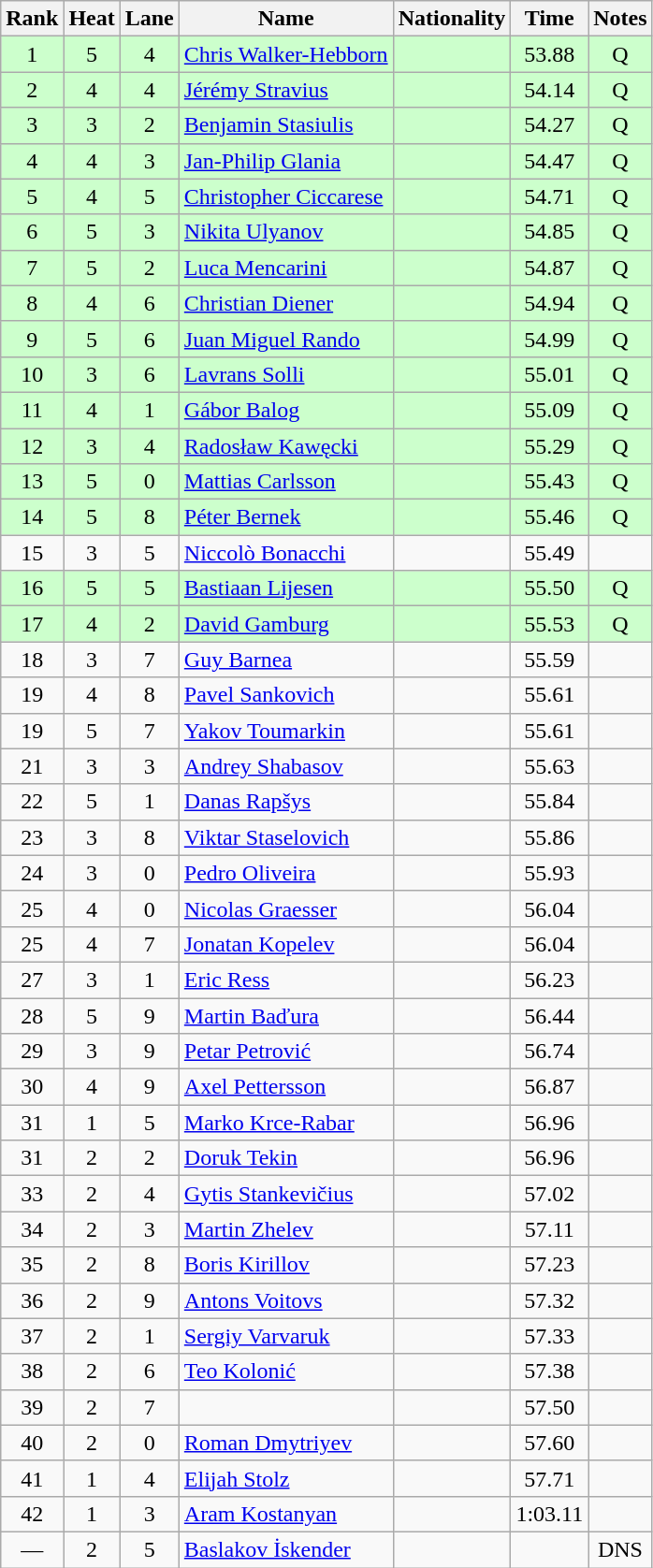<table class="wikitable sortable" style="text-align:center">
<tr>
<th>Rank</th>
<th>Heat</th>
<th>Lane</th>
<th>Name</th>
<th>Nationality</th>
<th>Time</th>
<th>Notes</th>
</tr>
<tr bgcolor=ccffcc>
<td>1</td>
<td>5</td>
<td>4</td>
<td align=left><a href='#'>Chris Walker-Hebborn</a></td>
<td align=left></td>
<td>53.88</td>
<td>Q</td>
</tr>
<tr bgcolor=ccffcc>
<td>2</td>
<td>4</td>
<td>4</td>
<td align=left><a href='#'>Jérémy Stravius</a></td>
<td align=left></td>
<td>54.14</td>
<td>Q</td>
</tr>
<tr bgcolor=ccffcc>
<td>3</td>
<td>3</td>
<td>2</td>
<td align=left><a href='#'>Benjamin Stasiulis</a></td>
<td align=left></td>
<td>54.27</td>
<td>Q</td>
</tr>
<tr bgcolor=ccffcc>
<td>4</td>
<td>4</td>
<td>3</td>
<td align=left><a href='#'>Jan-Philip Glania</a></td>
<td align=left></td>
<td>54.47</td>
<td>Q</td>
</tr>
<tr bgcolor=ccffcc>
<td>5</td>
<td>4</td>
<td>5</td>
<td align=left><a href='#'>Christopher Ciccarese</a></td>
<td align=left></td>
<td>54.71</td>
<td>Q</td>
</tr>
<tr bgcolor=ccffcc>
<td>6</td>
<td>5</td>
<td>3</td>
<td align=left><a href='#'>Nikita Ulyanov</a></td>
<td align=left></td>
<td>54.85</td>
<td>Q</td>
</tr>
<tr bgcolor=ccffcc>
<td>7</td>
<td>5</td>
<td>2</td>
<td align=left><a href='#'>Luca Mencarini</a></td>
<td align=left></td>
<td>54.87</td>
<td>Q</td>
</tr>
<tr bgcolor=ccffcc>
<td>8</td>
<td>4</td>
<td>6</td>
<td align=left><a href='#'>Christian Diener</a></td>
<td align=left></td>
<td>54.94</td>
<td>Q</td>
</tr>
<tr bgcolor=ccffcc>
<td>9</td>
<td>5</td>
<td>6</td>
<td align=left><a href='#'>Juan Miguel Rando</a></td>
<td align=left></td>
<td>54.99</td>
<td>Q</td>
</tr>
<tr bgcolor=ccffcc>
<td>10</td>
<td>3</td>
<td>6</td>
<td align=left><a href='#'>Lavrans Solli</a></td>
<td align=left></td>
<td>55.01</td>
<td>Q</td>
</tr>
<tr bgcolor=ccffcc>
<td>11</td>
<td>4</td>
<td>1</td>
<td align=left><a href='#'>Gábor Balog</a></td>
<td align=left></td>
<td>55.09</td>
<td>Q</td>
</tr>
<tr bgcolor=ccffcc>
<td>12</td>
<td>3</td>
<td>4</td>
<td align=left><a href='#'>Radosław Kawęcki</a></td>
<td align=left></td>
<td>55.29</td>
<td>Q</td>
</tr>
<tr bgcolor=ccffcc>
<td>13</td>
<td>5</td>
<td>0</td>
<td align=left><a href='#'>Mattias Carlsson</a></td>
<td align=left></td>
<td>55.43</td>
<td>Q</td>
</tr>
<tr bgcolor=ccffcc>
<td>14</td>
<td>5</td>
<td>8</td>
<td align=left><a href='#'>Péter Bernek</a></td>
<td align=left></td>
<td>55.46</td>
<td>Q</td>
</tr>
<tr>
<td>15</td>
<td>3</td>
<td>5</td>
<td align=left><a href='#'>Niccolò Bonacchi</a></td>
<td align=left></td>
<td>55.49</td>
<td></td>
</tr>
<tr bgcolor=ccffcc>
<td>16</td>
<td>5</td>
<td>5</td>
<td align=left><a href='#'>Bastiaan Lijesen</a></td>
<td align=left></td>
<td>55.50</td>
<td>Q</td>
</tr>
<tr bgcolor=ccffcc>
<td>17</td>
<td>4</td>
<td>2</td>
<td align=left><a href='#'>David Gamburg</a></td>
<td align=left></td>
<td>55.53</td>
<td>Q</td>
</tr>
<tr>
<td>18</td>
<td>3</td>
<td>7</td>
<td align=left><a href='#'>Guy Barnea</a></td>
<td align=left></td>
<td>55.59</td>
<td></td>
</tr>
<tr>
<td>19</td>
<td>4</td>
<td>8</td>
<td align=left><a href='#'>Pavel Sankovich</a></td>
<td align=left></td>
<td>55.61</td>
<td></td>
</tr>
<tr>
<td>19</td>
<td>5</td>
<td>7</td>
<td align=left><a href='#'>Yakov Toumarkin</a></td>
<td align=left></td>
<td>55.61</td>
<td></td>
</tr>
<tr>
<td>21</td>
<td>3</td>
<td>3</td>
<td align=left><a href='#'>Andrey Shabasov</a></td>
<td align=left></td>
<td>55.63</td>
<td></td>
</tr>
<tr>
<td>22</td>
<td>5</td>
<td>1</td>
<td align=left><a href='#'>Danas Rapšys</a></td>
<td align=left></td>
<td>55.84</td>
<td></td>
</tr>
<tr>
<td>23</td>
<td>3</td>
<td>8</td>
<td align=left><a href='#'>Viktar Staselovich</a></td>
<td align=left></td>
<td>55.86</td>
<td></td>
</tr>
<tr>
<td>24</td>
<td>3</td>
<td>0</td>
<td align=left><a href='#'>Pedro Oliveira</a></td>
<td align=left></td>
<td>55.93</td>
<td></td>
</tr>
<tr>
<td>25</td>
<td>4</td>
<td>0</td>
<td align=left><a href='#'>Nicolas Graesser</a></td>
<td align=left></td>
<td>56.04</td>
<td></td>
</tr>
<tr>
<td>25</td>
<td>4</td>
<td>7</td>
<td align=left><a href='#'>Jonatan Kopelev</a></td>
<td align=left></td>
<td>56.04</td>
<td></td>
</tr>
<tr>
<td>27</td>
<td>3</td>
<td>1</td>
<td align=left><a href='#'>Eric Ress</a></td>
<td align=left></td>
<td>56.23</td>
<td></td>
</tr>
<tr>
<td>28</td>
<td>5</td>
<td>9</td>
<td align=left><a href='#'>Martin Baďura</a></td>
<td align=left></td>
<td>56.44</td>
<td></td>
</tr>
<tr>
<td>29</td>
<td>3</td>
<td>9</td>
<td align=left><a href='#'>Petar Petrović</a></td>
<td align=left></td>
<td>56.74</td>
<td></td>
</tr>
<tr>
<td>30</td>
<td>4</td>
<td>9</td>
<td align=left><a href='#'>Axel Pettersson</a></td>
<td align=left></td>
<td>56.87</td>
<td></td>
</tr>
<tr>
<td>31</td>
<td>1</td>
<td>5</td>
<td align=left><a href='#'>Marko Krce-Rabar</a></td>
<td align=left></td>
<td>56.96</td>
<td></td>
</tr>
<tr>
<td>31</td>
<td>2</td>
<td>2</td>
<td align=left><a href='#'>Doruk Tekin</a></td>
<td align=left></td>
<td>56.96</td>
<td></td>
</tr>
<tr>
<td>33</td>
<td>2</td>
<td>4</td>
<td align=left><a href='#'>Gytis Stankevičius</a></td>
<td align=left></td>
<td>57.02</td>
<td></td>
</tr>
<tr>
<td>34</td>
<td>2</td>
<td>3</td>
<td align=left><a href='#'>Martin Zhelev</a></td>
<td align=left></td>
<td>57.11</td>
<td></td>
</tr>
<tr>
<td>35</td>
<td>2</td>
<td>8</td>
<td align=left><a href='#'>Boris Kirillov</a></td>
<td align=left></td>
<td>57.23</td>
<td></td>
</tr>
<tr>
<td>36</td>
<td>2</td>
<td>9</td>
<td align=left><a href='#'>Antons Voitovs</a></td>
<td align=left></td>
<td>57.32</td>
<td></td>
</tr>
<tr>
<td>37</td>
<td>2</td>
<td>1</td>
<td align=left><a href='#'>Sergiy Varvaruk</a></td>
<td align=left></td>
<td>57.33</td>
<td></td>
</tr>
<tr>
<td>38</td>
<td>2</td>
<td>6</td>
<td align=left><a href='#'>Teo Kolonić</a></td>
<td align=left></td>
<td>57.38</td>
<td></td>
</tr>
<tr>
<td>39</td>
<td>2</td>
<td>7</td>
<td align=left></td>
<td align=left></td>
<td>57.50</td>
<td></td>
</tr>
<tr>
<td>40</td>
<td>2</td>
<td>0</td>
<td align=left><a href='#'>Roman Dmytriyev</a></td>
<td align=left></td>
<td>57.60</td>
<td></td>
</tr>
<tr>
<td>41</td>
<td>1</td>
<td>4</td>
<td align=left><a href='#'>Elijah Stolz</a></td>
<td align=left></td>
<td>57.71</td>
<td></td>
</tr>
<tr>
<td>42</td>
<td>1</td>
<td>3</td>
<td align=left><a href='#'>Aram Kostanyan</a></td>
<td align=left></td>
<td>1:03.11</td>
<td></td>
</tr>
<tr>
<td>—</td>
<td>2</td>
<td>5</td>
<td align=left><a href='#'>Baslakov İskender</a></td>
<td align=left></td>
<td></td>
<td>DNS</td>
</tr>
</table>
